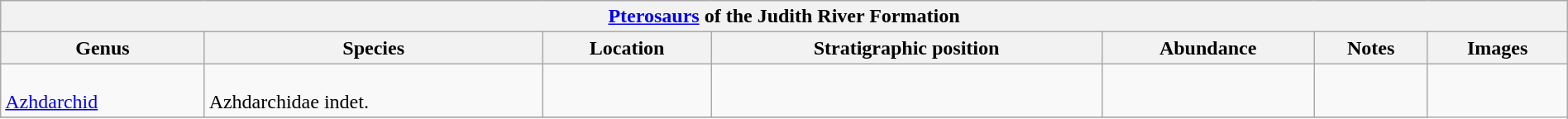<table class="wikitable" align="center" width="100%">
<tr>
<th colspan="8" align="center"><strong><a href='#'>Pterosaurs</a> of the Judith River Formation</strong></th>
</tr>
<tr>
<th>Genus</th>
<th>Species</th>
<th>Location</th>
<th>Stratigraphic position</th>
<th>Abundance</th>
<th>Notes</th>
<th>Images</th>
</tr>
<tr>
<td><br><a href='#'>Azhdarchid</a></td>
<td><br>Azhdarchidae indet.</td>
<td></td>
<td></td>
<td></td>
<td></td>
<td rowspan="20"></td>
</tr>
<tr>
</tr>
</table>
